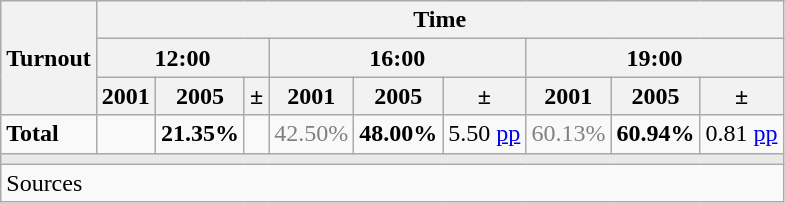<table class="wikitable sortable" style="text-align:right;">
<tr>
<th rowspan="3">Turnout</th>
<th colspan="9">Time</th>
</tr>
<tr>
<th colspan="3">12:00</th>
<th colspan="3">16:00</th>
<th colspan="3">19:00</th>
</tr>
<tr>
<th>2001</th>
<th>2005</th>
<th>±</th>
<th>2001</th>
<th>2005</th>
<th>±</th>
<th>2001</th>
<th>2005</th>
<th>±</th>
</tr>
<tr>
<td align="left"><strong>Total</strong></td>
<td></td>
<td><strong>21.35%</strong></td>
<td></td>
<td style="color:gray;">42.50%</td>
<td><strong>48.00%</strong></td>
<td> 5.50 <a href='#'>pp</a></td>
<td style="color:gray;">60.13%</td>
<td><strong>60.94%</strong></td>
<td> 0.81 <a href='#'>pp</a></td>
</tr>
<tr>
<td colspan="10" bgcolor="#E9E9E9"></td>
</tr>
<tr>
<td align="left" colspan="10">Sources</td>
</tr>
</table>
